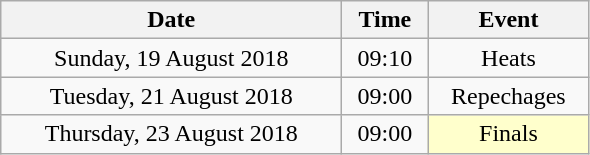<table class = "wikitable" style="text-align:center;">
<tr>
<th width=220>Date</th>
<th width=50>Time</th>
<th width=100>Event</th>
</tr>
<tr>
<td>Sunday, 19 August 2018</td>
<td>09:10</td>
<td>Heats</td>
</tr>
<tr>
<td>Tuesday, 21 August 2018</td>
<td>09:00</td>
<td>Repechages</td>
</tr>
<tr>
<td>Thursday, 23 August 2018</td>
<td>09:00</td>
<td bgcolor=ffffcc>Finals</td>
</tr>
</table>
